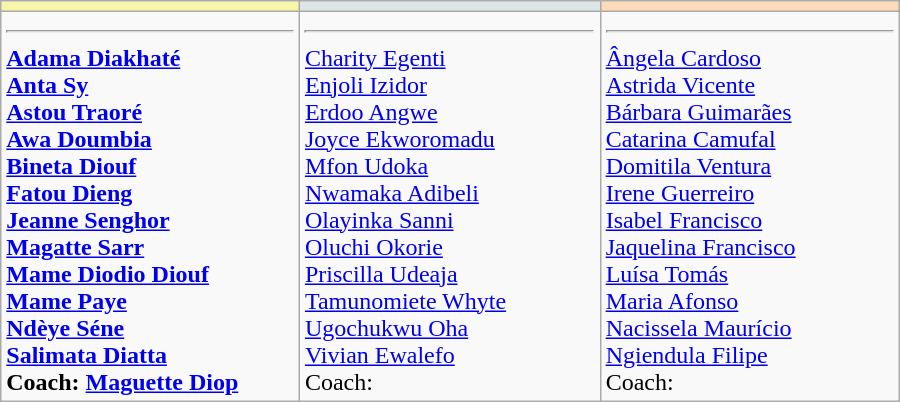<table width="600" class="wikitable">
<tr style="text-align:center;">
<td width="200" bgcolor="#F7F6A8"><strong></strong></td>
<td width="200" bgcolor="#DCE5E5"><strong></strong></td>
<td width="200" bgcolor="#FFDAB9"><strong></strong></td>
</tr>
<tr valign=top>
<td><strong> <hr> <a href='#'>Adama Diakhaté</a><br> <a href='#'>Anta Sy</a><br> <a href='#'>Astou Traoré</a><br> <a href='#'>Awa Doumbia</a><br> <a href='#'>Bineta Diouf</a><br> <a href='#'>Fatou Dieng</a><br> <a href='#'>Jeanne Senghor</a><br> <a href='#'>Magatte Sarr</a><br> <a href='#'>Mame Diodio Diouf</a><br> <a href='#'>Mame Paye</a><br> <a href='#'>Ndèye Séne</a><br> <a href='#'>Salimata Diatta</a><br> Coach: <a href='#'>Maguette Diop</a><br> </strong></td>
<td> <hr> <a href='#'>Charity Egenti</a><br> <a href='#'>Enjoli Izidor</a><br> <a href='#'>Erdoo Angwe</a><br> <a href='#'>Joyce Ekworomadu</a><br> <a href='#'>Mfon Udoka</a><br> <a href='#'>Nwamaka Adibeli</a><br> <a href='#'>Olayinka Sanni</a><br> <a href='#'>Oluchi Okorie</a><br> <a href='#'>Priscilla Udeaja</a><br> <a href='#'>Tamunomiete Whyte</a><br> <a href='#'>Ugochukwu Oha</a><br> <a href='#'>Vivian Ewalefo</a><br> Coach: <br></td>
<td> <hr> <a href='#'>Ângela Cardoso</a><br> <a href='#'>Astrida Vicente</a><br> <a href='#'>Bárbara Guimarães</a><br> <a href='#'>Catarina Camufal</a><br> <a href='#'>Domitila Ventura</a><br> <a href='#'>Irene Guerreiro</a><br> <a href='#'>Isabel Francisco</a><br> <a href='#'>Jaquelina Francisco</a><br> <a href='#'>Luísa Tomás</a><br> <a href='#'>Maria Afonso</a><br> <a href='#'>Nacissela Maurício</a><br> <a href='#'>Ngiendula Filipe</a><br> Coach: <br></td>
</tr>
</table>
